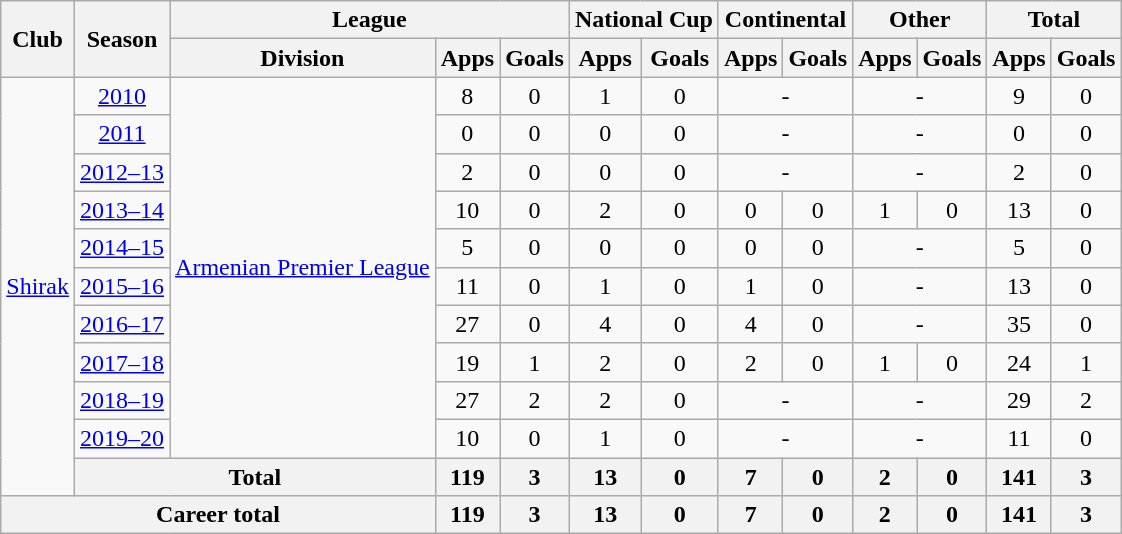<table class="wikitable" style="text-align: center">
<tr>
<th rowspan="2">Club</th>
<th rowspan="2">Season</th>
<th colspan="3">League</th>
<th colspan="2">National Cup</th>
<th colspan="2">Continental</th>
<th colspan="2">Other</th>
<th colspan="2">Total</th>
</tr>
<tr>
<th>Division</th>
<th>Apps</th>
<th>Goals</th>
<th>Apps</th>
<th>Goals</th>
<th>Apps</th>
<th>Goals</th>
<th>Apps</th>
<th>Goals</th>
<th>Apps</th>
<th>Goals</th>
</tr>
<tr>
<td rowspan="11"><a href='#'>Shirak</a></td>
<td><a href='#'>2010</a></td>
<td rowspan="10"><a href='#'>Armenian Premier League</a></td>
<td>8</td>
<td>0</td>
<td>1</td>
<td>0</td>
<td colspan="2">-</td>
<td colspan="2">-</td>
<td>9</td>
<td>0</td>
</tr>
<tr>
<td><a href='#'>2011</a></td>
<td>0</td>
<td>0</td>
<td>0</td>
<td>0</td>
<td colspan="2">-</td>
<td colspan="2">-</td>
<td>0</td>
<td>0</td>
</tr>
<tr>
<td><a href='#'>2012–13</a></td>
<td>2</td>
<td>0</td>
<td>0</td>
<td>0</td>
<td colspan="2">-</td>
<td colspan="2">-</td>
<td>2</td>
<td>0</td>
</tr>
<tr>
<td><a href='#'>2013–14</a></td>
<td>10</td>
<td>0</td>
<td>2</td>
<td>0</td>
<td>0</td>
<td>0</td>
<td>1</td>
<td>0</td>
<td>13</td>
<td>0</td>
</tr>
<tr>
<td><a href='#'>2014–15</a></td>
<td>5</td>
<td>0</td>
<td>0</td>
<td>0</td>
<td>0</td>
<td>0</td>
<td colspan="2">-</td>
<td>5</td>
<td>0</td>
</tr>
<tr>
<td><a href='#'>2015–16</a></td>
<td>11</td>
<td>0</td>
<td>1</td>
<td>0</td>
<td>1</td>
<td>0</td>
<td colspan="2">-</td>
<td>13</td>
<td>0</td>
</tr>
<tr>
<td><a href='#'>2016–17</a></td>
<td>27</td>
<td>0</td>
<td>4</td>
<td>0</td>
<td>4</td>
<td>0</td>
<td colspan="2">-</td>
<td>35</td>
<td>0</td>
</tr>
<tr>
<td><a href='#'>2017–18</a></td>
<td>19</td>
<td>1</td>
<td>2</td>
<td>0</td>
<td>2</td>
<td>0</td>
<td>1</td>
<td>0</td>
<td>24</td>
<td>1</td>
</tr>
<tr>
<td><a href='#'>2018–19</a></td>
<td>27</td>
<td>2</td>
<td>2</td>
<td>0</td>
<td colspan="2">-</td>
<td colspan="2">-</td>
<td>29</td>
<td>2</td>
</tr>
<tr>
<td><a href='#'>2019–20</a></td>
<td>10</td>
<td>0</td>
<td>1</td>
<td>0</td>
<td colspan="2">-</td>
<td colspan="2">-</td>
<td>11</td>
<td>0</td>
</tr>
<tr>
<th colspan="2">Total</th>
<th>119</th>
<th>3</th>
<th>13</th>
<th>0</th>
<th>7</th>
<th>0</th>
<th>2</th>
<th>0</th>
<th>141</th>
<th>3</th>
</tr>
<tr>
<th colspan="3">Career total</th>
<th>119</th>
<th>3</th>
<th>13</th>
<th>0</th>
<th>7</th>
<th>0</th>
<th>2</th>
<th>0</th>
<th>141</th>
<th>3</th>
</tr>
</table>
